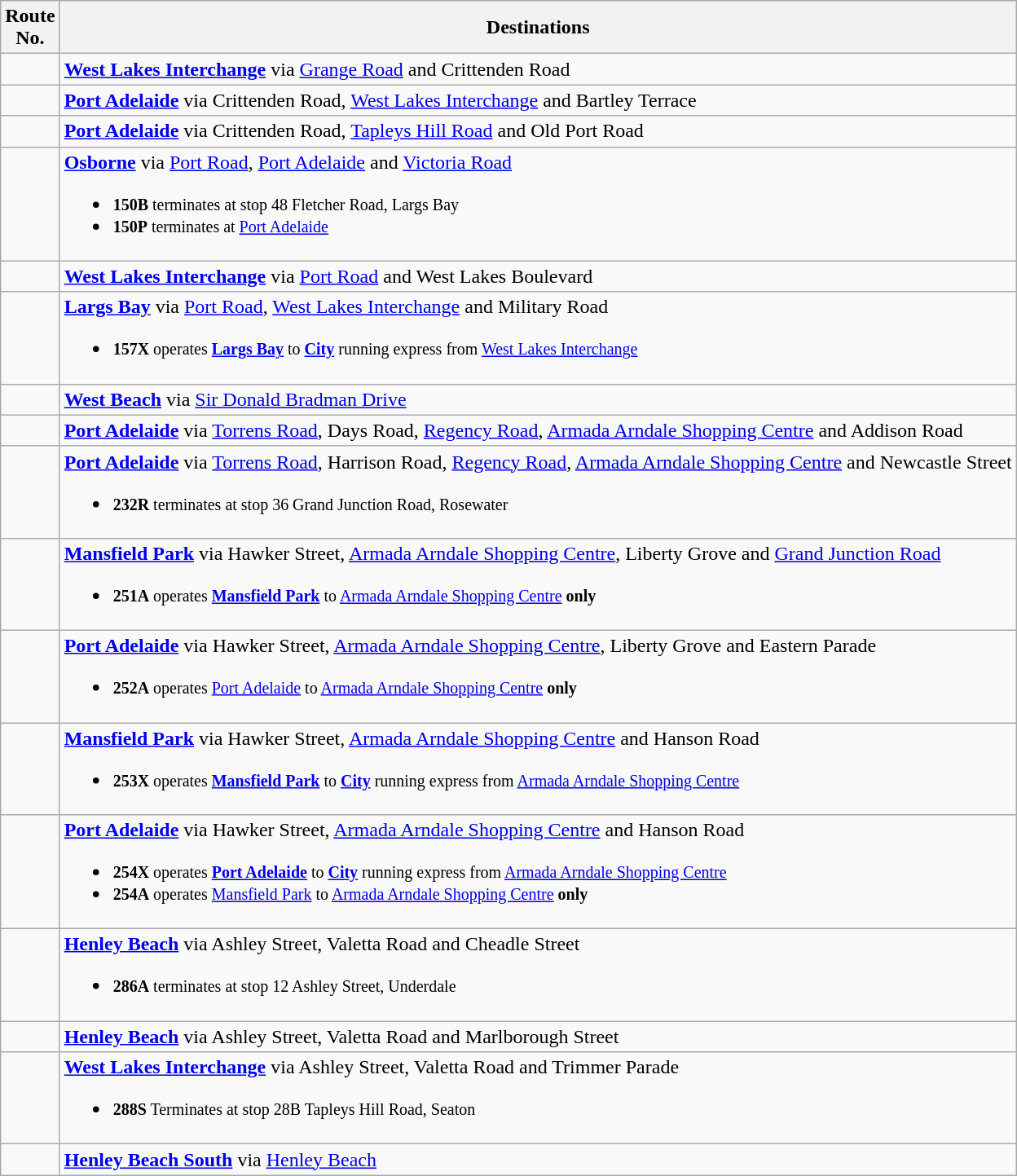<table class="wikitable">
<tr>
<th>Route<br>No.</th>
<th>Destinations</th>
</tr>
<tr>
<td></td>
<td><strong><a href='#'>West Lakes Interchange</a></strong> via <a href='#'>Grange Road</a> and Crittenden Road</td>
</tr>
<tr>
<td></td>
<td><strong><a href='#'>Port Adelaide</a></strong> via Crittenden Road, <a href='#'>West Lakes Interchange</a> and Bartley Terrace</td>
</tr>
<tr>
<td></td>
<td><strong><a href='#'>Port Adelaide</a></strong> via Crittenden Road, <a href='#'>Tapleys Hill Road</a> and Old Port Road</td>
</tr>
<tr>
<td></td>
<td><strong><a href='#'>Osborne</a></strong> via <a href='#'>Port Road</a>, <a href='#'>Port Adelaide</a> and <a href='#'>Victoria Road</a><br><ul><li><small> <strong>150B</strong> terminates at stop 48 Fletcher Road, Largs Bay</small></li><li><small> <strong>150P</strong> terminates at <a href='#'>Port Adelaide</a> </small></li></ul></td>
</tr>
<tr>
<td></td>
<td><strong><a href='#'>West Lakes Interchange</a></strong> via <a href='#'>Port Road</a> and West Lakes Boulevard</td>
</tr>
<tr>
<td></td>
<td><strong><a href='#'>Largs Bay</a></strong> via <a href='#'>Port Road</a>, <a href='#'>West Lakes Interchange</a> and Military Road<br><ul><li><small><strong>157X</strong> operates <strong><a href='#'>Largs Bay</a></strong> to <strong><a href='#'>City</a></strong> running express from <a href='#'>West Lakes Interchange</a></small></li></ul></td>
</tr>
<tr>
<td></td>
<td><strong><a href='#'>West Beach</a></strong> via <a href='#'>Sir Donald Bradman Drive</a></td>
</tr>
<tr>
<td></td>
<td><strong><a href='#'>Port Adelaide</a></strong> via <a href='#'>Torrens Road</a>, Days Road, <a href='#'>Regency Road</a>, <a href='#'>Armada Arndale Shopping Centre</a> and Addison Road</td>
</tr>
<tr>
<td></td>
<td><strong><a href='#'>Port Adelaide</a></strong> via <a href='#'>Torrens Road</a>, Harrison Road, <a href='#'>Regency Road</a>, <a href='#'>Armada Arndale Shopping Centre</a> and Newcastle Street<br><ul><li><small> <strong>232R</strong> terminates at stop 36 Grand Junction Road, Rosewater</small></li></ul></td>
</tr>
<tr>
<td></td>
<td><strong><a href='#'>Mansfield Park</a></strong> via Hawker Street, <a href='#'>Armada Arndale Shopping Centre</a>, Liberty Grove and <a href='#'>Grand Junction Road</a><br><ul><li><small> <strong>251A</strong> operates <strong><a href='#'>Mansfield Park</a></strong> to <a href='#'>Armada Arndale Shopping Centre</a> <strong>only</strong></small></li></ul></td>
</tr>
<tr>
<td></td>
<td><strong><a href='#'>Port Adelaide</a></strong> via Hawker Street, <a href='#'>Armada Arndale Shopping Centre</a>, Liberty Grove and Eastern Parade<br><ul><li><small> <strong>252A</strong> operates <a href='#'>Port Adelaide</a> to <a href='#'>Armada Arndale Shopping Centre</a> <strong>only</strong></small></li></ul></td>
</tr>
<tr>
<td></td>
<td><strong><a href='#'>Mansfield Park</a></strong> via Hawker Street, <a href='#'>Armada Arndale Shopping Centre</a> and Hanson Road<br><ul><li><small><strong>253X</strong> operates <strong><a href='#'>Mansfield Park</a></strong> to <strong><a href='#'>City</a></strong> running express from <a href='#'>Armada Arndale Shopping Centre</a></small></li></ul></td>
</tr>
<tr>
<td></td>
<td><strong><a href='#'>Port Adelaide</a></strong> via Hawker Street, <a href='#'>Armada Arndale Shopping Centre</a> and Hanson Road<br><ul><li><small><strong>254X</strong> operates <strong><a href='#'>Port Adelaide</a></strong> to <strong><a href='#'>City</a></strong> running express from <a href='#'>Armada Arndale Shopping Centre</a></small></li><li><small> <strong>254A</strong> operates <a href='#'>Mansfield Park</a> to <a href='#'>Armada Arndale Shopping Centre</a> <strong>only</strong></small></li></ul></td>
</tr>
<tr>
<td></td>
<td><strong><a href='#'>Henley Beach</a></strong> via Ashley Street, Valetta Road and Cheadle Street<br><ul><li><small> <strong>286A</strong> terminates at stop 12 Ashley Street, Underdale</small></li></ul></td>
</tr>
<tr>
<td></td>
<td><strong><a href='#'>Henley Beach</a></strong> via Ashley Street, Valetta Road and Marlborough Street</td>
</tr>
<tr>
<td></td>
<td><strong><a href='#'>West Lakes Interchange</a></strong> via Ashley Street, Valetta Road and Trimmer Parade<br><ul><li><small> <strong>288S</strong> Terminates at stop 28B Tapleys Hill Road, Seaton</small></li></ul></td>
</tr>
<tr>
<td></td>
<td><strong><a href='#'>Henley Beach South</a></strong> via <a href='#'>Henley Beach</a></td>
</tr>
</table>
